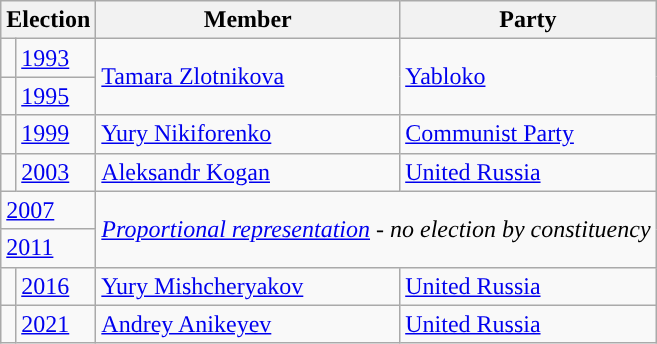<table class="wikitable">
<tr>
<th colspan="2">Election</th>
<th>Member</th>
<th>Party</th>
</tr>
<tr>
<td style="background-color:"></td>
<td><a href='#'>1993</a></td>
<td rowspan=2><a href='#'>Tamara Zlotnikova</a></td>
<td rowspan=2><a href='#'>Yabloko</a></td>
</tr>
<tr>
<td style="background-color:"></td>
<td><a href='#'>1995</a></td>
</tr>
<tr>
<td style="background-color:"></td>
<td><a href='#'>1999</a></td>
<td><a href='#'>Yury Nikiforenko</a></td>
<td><a href='#'>Communist Party</a></td>
</tr>
<tr>
<td style="background-color:"></td>
<td><a href='#'>2003</a></td>
<td><a href='#'>Aleksandr Kogan</a></td>
<td><a href='#'>United Russia</a></td>
</tr>
<tr>
<td colspan=2><a href='#'>2007</a></td>
<td colspan=2 rowspan=2><em><a href='#'>Proportional representation</a> - no election by constituency</em></td>
</tr>
<tr>
<td colspan=2><a href='#'>2011</a></td>
</tr>
<tr>
<td style="background-color: "></td>
<td><a href='#'>2016</a></td>
<td><a href='#'>Yury Mishcheryakov</a></td>
<td><a href='#'>United Russia</a></td>
</tr>
<tr>
<td style="background-color: "></td>
<td><a href='#'>2021</a></td>
<td><a href='#'>Andrey Anikeyev</a></td>
<td><a href='#'>United Russia</a></td>
</tr>
</table>
